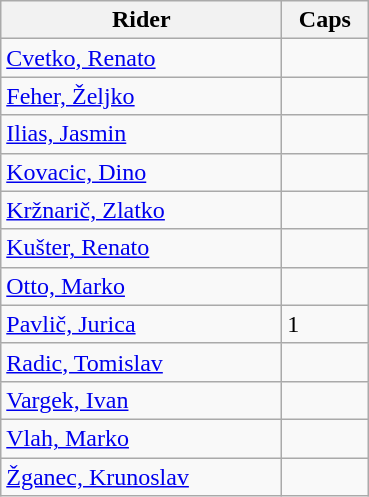<table class="sortable wikitable">
<tr>
<th width="180">Rider</th>
<th width="50">Caps</th>
</tr>
<tr>
<td><a href='#'>Cvetko, Renato</a></td>
<td></td>
</tr>
<tr>
<td><a href='#'>Feher, Željko</a></td>
<td></td>
</tr>
<tr>
<td><a href='#'>Ilias, Jasmin</a></td>
<td></td>
</tr>
<tr>
<td><a href='#'>Kovacic, Dino</a></td>
<td></td>
</tr>
<tr>
<td><a href='#'>Kržnarič, Zlatko</a></td>
<td></td>
</tr>
<tr>
<td><a href='#'>Kušter, Renato</a></td>
<td></td>
</tr>
<tr>
<td><a href='#'>Otto, Marko</a></td>
<td></td>
</tr>
<tr>
<td><a href='#'>Pavlič, Jurica</a></td>
<td>1</td>
</tr>
<tr>
<td><a href='#'>Radic, Tomislav</a></td>
<td></td>
</tr>
<tr>
<td><a href='#'>Vargek, Ivan</a></td>
<td></td>
</tr>
<tr>
<td><a href='#'>Vlah, Marko</a></td>
<td></td>
</tr>
<tr>
<td><a href='#'>Žganec, Krunoslav</a></td>
<td></td>
</tr>
</table>
